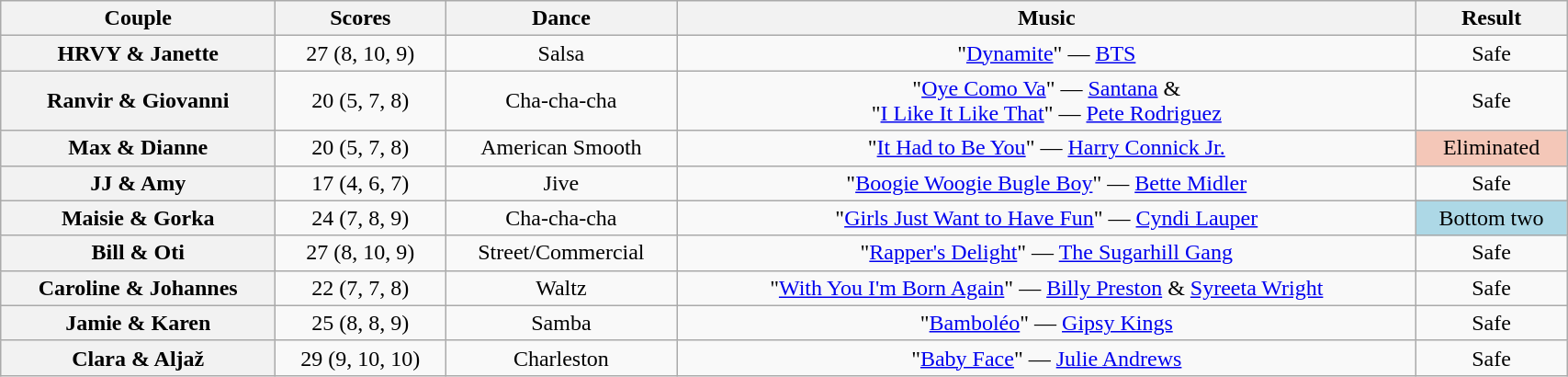<table class="wikitable sortable" style="text-align:center; width: 90%">
<tr>
<th scope="col">Couple</th>
<th scope="col">Scores</th>
<th scope="col" class="unsortable">Dance</th>
<th scope="col" class="unsortable">Music</th>
<th scope="col" class="unsortable">Result</th>
</tr>
<tr>
<th scope="row">HRVY & Janette</th>
<td>27 (8, 10, 9)</td>
<td>Salsa</td>
<td>"<a href='#'>Dynamite</a>" — <a href='#'>BTS</a></td>
<td>Safe</td>
</tr>
<tr>
<th scope="row">Ranvir & Giovanni</th>
<td>20 (5, 7, 8)</td>
<td>Cha-cha-cha</td>
<td>"<a href='#'>Oye Como Va</a>" — <a href='#'>Santana</a> &<br>"<a href='#'>I Like It Like That</a>" — <a href='#'>Pete Rodriguez</a></td>
<td>Safe</td>
</tr>
<tr>
<th scope="row">Max & Dianne</th>
<td>20 (5, 7, 8)</td>
<td>American Smooth</td>
<td>"<a href='#'>It Had to Be You</a>" — <a href='#'>Harry Connick Jr.</a></td>
<td bgcolor="f4c7b8">Eliminated</td>
</tr>
<tr>
<th scope="row">JJ & Amy</th>
<td>17 (4, 6, 7)</td>
<td>Jive</td>
<td>"<a href='#'>Boogie Woogie Bugle Boy</a>" — <a href='#'>Bette Midler</a></td>
<td>Safe</td>
</tr>
<tr>
<th scope="row">Maisie & Gorka</th>
<td>24 (7, 8, 9)</td>
<td>Cha-cha-cha</td>
<td>"<a href='#'>Girls Just Want to Have Fun</a>" — <a href='#'>Cyndi Lauper</a></td>
<td bgcolor="lightblue">Bottom two</td>
</tr>
<tr>
<th scope="row">Bill & Oti</th>
<td>27 (8, 10, 9)</td>
<td>Street/Commercial</td>
<td>"<a href='#'>Rapper's Delight</a>" — <a href='#'>The Sugarhill Gang</a></td>
<td>Safe</td>
</tr>
<tr>
<th scope="row">Caroline & Johannes</th>
<td>22 (7, 7, 8)</td>
<td>Waltz</td>
<td>"<a href='#'>With You I'm Born Again</a>" — <a href='#'>Billy Preston</a> & <a href='#'>Syreeta Wright</a></td>
<td>Safe</td>
</tr>
<tr>
<th scope="row">Jamie & Karen</th>
<td>25 (8, 8, 9)</td>
<td>Samba</td>
<td>"<a href='#'>Bamboléo</a>" — <a href='#'>Gipsy Kings</a></td>
<td>Safe</td>
</tr>
<tr>
<th scope="row">Clara & Aljaž</th>
<td>29 (9, 10, 10)</td>
<td>Charleston</td>
<td>"<a href='#'>Baby Face</a>" — <a href='#'>Julie Andrews</a></td>
<td>Safe</td>
</tr>
</table>
